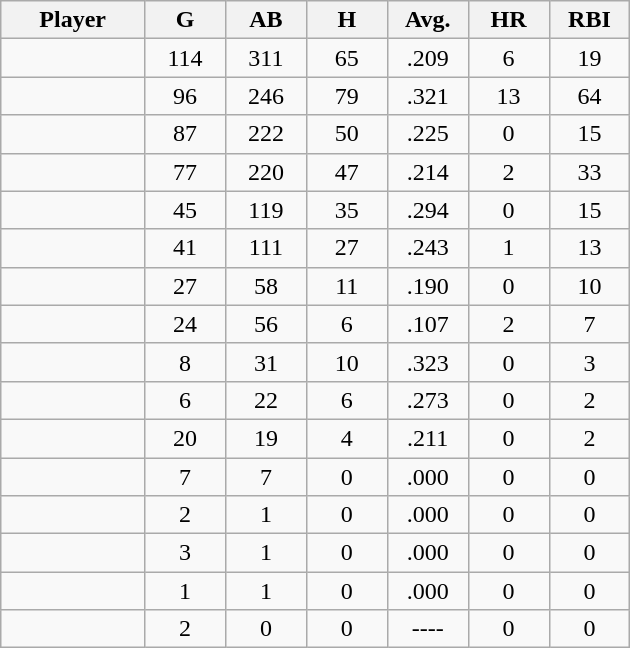<table class="wikitable sortable">
<tr>
<th bgcolor="#DDDDFF" width="16%">Player</th>
<th bgcolor="#DDDDFF" width="9%">G</th>
<th bgcolor="#DDDDFF" width="9%">AB</th>
<th bgcolor="#DDDDFF" width="9%">H</th>
<th bgcolor="#DDDDFF" width="9%">Avg.</th>
<th bgcolor="#DDDDFF" width="9%">HR</th>
<th bgcolor="#DDDDFF" width="9%">RBI</th>
</tr>
<tr align="center">
<td></td>
<td>114</td>
<td>311</td>
<td>65</td>
<td>.209</td>
<td>6</td>
<td>19</td>
</tr>
<tr align="center">
<td></td>
<td>96</td>
<td>246</td>
<td>79</td>
<td>.321</td>
<td>13</td>
<td>64</td>
</tr>
<tr align="center">
<td></td>
<td>87</td>
<td>222</td>
<td>50</td>
<td>.225</td>
<td>0</td>
<td>15</td>
</tr>
<tr align="center">
<td></td>
<td>77</td>
<td>220</td>
<td>47</td>
<td>.214</td>
<td>2</td>
<td>33</td>
</tr>
<tr align="center">
<td></td>
<td>45</td>
<td>119</td>
<td>35</td>
<td>.294</td>
<td>0</td>
<td>15</td>
</tr>
<tr align="center">
<td></td>
<td>41</td>
<td>111</td>
<td>27</td>
<td>.243</td>
<td>1</td>
<td>13</td>
</tr>
<tr align="center">
<td></td>
<td>27</td>
<td>58</td>
<td>11</td>
<td>.190</td>
<td>0</td>
<td>10</td>
</tr>
<tr align=center>
<td></td>
<td>24</td>
<td>56</td>
<td>6</td>
<td>.107</td>
<td>2</td>
<td>7</td>
</tr>
<tr align="center">
<td></td>
<td>8</td>
<td>31</td>
<td>10</td>
<td>.323</td>
<td>0</td>
<td>3</td>
</tr>
<tr align="center">
<td></td>
<td>6</td>
<td>22</td>
<td>6</td>
<td>.273</td>
<td>0</td>
<td>2</td>
</tr>
<tr align="center">
<td></td>
<td>20</td>
<td>19</td>
<td>4</td>
<td>.211</td>
<td>0</td>
<td>2</td>
</tr>
<tr align="center">
<td></td>
<td>7</td>
<td>7</td>
<td>0</td>
<td>.000</td>
<td>0</td>
<td>0</td>
</tr>
<tr align="center">
<td></td>
<td>2</td>
<td>1</td>
<td>0</td>
<td>.000</td>
<td>0</td>
<td>0</td>
</tr>
<tr align="center">
<td></td>
<td>3</td>
<td>1</td>
<td>0</td>
<td>.000</td>
<td>0</td>
<td>0</td>
</tr>
<tr align="center">
<td></td>
<td>1</td>
<td>1</td>
<td>0</td>
<td>.000</td>
<td>0</td>
<td>0</td>
</tr>
<tr align="center">
<td></td>
<td>2</td>
<td>0</td>
<td>0</td>
<td>----</td>
<td>0</td>
<td>0</td>
</tr>
</table>
